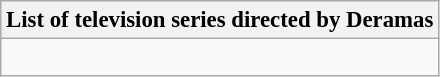<table class="wikitable collapsible" style="text-align: center; font-size:95%;">
<tr>
<th>List of television series directed by Deramas</th>
</tr>
<tr>
<td><br></td>
</tr>
</table>
